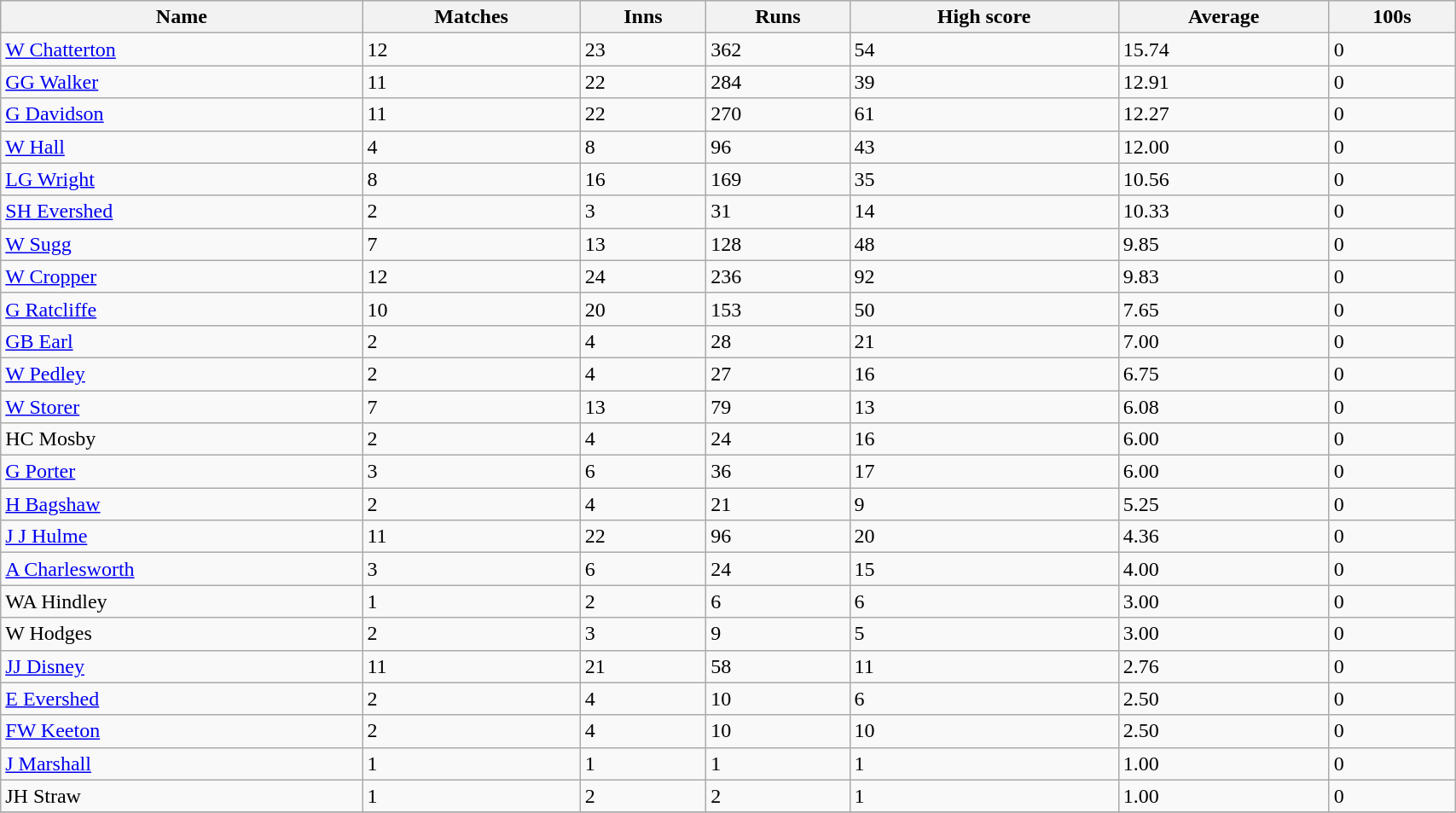<table class="wikitable sortable" width="90%">
<tr bgcolor="#efefef">
<th>Name</th>
<th>Matches</th>
<th>Inns</th>
<th>Runs</th>
<th>High score</th>
<th>Average</th>
<th>100s</th>
</tr>
<tr>
<td><a href='#'>W Chatterton</a></td>
<td>12</td>
<td>23</td>
<td>362</td>
<td>54</td>
<td>15.74</td>
<td>0</td>
</tr>
<tr>
<td><a href='#'>GG Walker</a></td>
<td>11</td>
<td>22</td>
<td>284</td>
<td>39</td>
<td>12.91</td>
<td>0</td>
</tr>
<tr>
<td><a href='#'>G Davidson</a></td>
<td>11</td>
<td>22</td>
<td>270</td>
<td>61</td>
<td>12.27</td>
<td>0</td>
</tr>
<tr>
<td><a href='#'>W Hall</a></td>
<td>4</td>
<td>8</td>
<td>96</td>
<td>43</td>
<td>12.00</td>
<td>0</td>
</tr>
<tr>
<td><a href='#'>LG Wright</a></td>
<td>8</td>
<td>16</td>
<td>169</td>
<td>35</td>
<td>10.56</td>
<td>0</td>
</tr>
<tr>
<td><a href='#'>SH Evershed</a></td>
<td>2</td>
<td>3</td>
<td>31</td>
<td>14</td>
<td>10.33</td>
<td>0</td>
</tr>
<tr>
<td><a href='#'>W Sugg</a></td>
<td>7</td>
<td>13</td>
<td>128</td>
<td>48</td>
<td>9.85</td>
<td>0</td>
</tr>
<tr>
<td><a href='#'>W Cropper</a></td>
<td>12</td>
<td>24</td>
<td>236</td>
<td>92</td>
<td>9.83</td>
<td>0</td>
</tr>
<tr>
<td><a href='#'>G Ratcliffe</a></td>
<td>10</td>
<td>20</td>
<td>153</td>
<td>50</td>
<td>7.65</td>
<td>0</td>
</tr>
<tr>
<td><a href='#'>GB Earl</a></td>
<td>2</td>
<td>4</td>
<td>28</td>
<td>21</td>
<td>7.00</td>
<td>0</td>
</tr>
<tr>
<td><a href='#'>W Pedley</a></td>
<td>2</td>
<td>4</td>
<td>27</td>
<td>16</td>
<td>6.75</td>
<td>0</td>
</tr>
<tr>
<td><a href='#'>W Storer</a></td>
<td>7</td>
<td>13</td>
<td>79</td>
<td>13</td>
<td>6.08</td>
<td>0</td>
</tr>
<tr>
<td>HC Mosby</td>
<td>2</td>
<td>4</td>
<td>24</td>
<td>16</td>
<td>6.00</td>
<td>0</td>
</tr>
<tr>
<td><a href='#'>G Porter</a></td>
<td>3</td>
<td>6</td>
<td>36</td>
<td>17</td>
<td>6.00</td>
<td>0</td>
</tr>
<tr>
<td><a href='#'>H Bagshaw</a></td>
<td>2</td>
<td>4</td>
<td>21</td>
<td>9</td>
<td>5.25</td>
<td>0</td>
</tr>
<tr>
<td><a href='#'>J J Hulme</a></td>
<td>11</td>
<td>22</td>
<td>96</td>
<td>20</td>
<td>4.36</td>
<td>0</td>
</tr>
<tr>
<td><a href='#'>A Charlesworth</a></td>
<td>3</td>
<td>6</td>
<td>24</td>
<td>15</td>
<td>4.00</td>
<td>0</td>
</tr>
<tr>
<td>WA Hindley</td>
<td>1</td>
<td>2</td>
<td>6</td>
<td>6</td>
<td>3.00</td>
<td>0</td>
</tr>
<tr>
<td>W Hodges</td>
<td>2</td>
<td>3</td>
<td>9</td>
<td>5</td>
<td>3.00</td>
<td>0</td>
</tr>
<tr>
<td><a href='#'>JJ Disney</a></td>
<td>11</td>
<td>21</td>
<td>58</td>
<td>11</td>
<td>2.76</td>
<td>0</td>
</tr>
<tr>
<td><a href='#'>E Evershed</a></td>
<td>2</td>
<td>4</td>
<td>10</td>
<td>6</td>
<td>2.50</td>
<td>0</td>
</tr>
<tr>
<td><a href='#'>FW Keeton</a></td>
<td>2</td>
<td>4</td>
<td>10</td>
<td>10</td>
<td>2.50</td>
<td>0</td>
</tr>
<tr>
<td><a href='#'>J Marshall</a></td>
<td>1</td>
<td>1</td>
<td>1</td>
<td>1</td>
<td>1.00</td>
<td>0</td>
</tr>
<tr>
<td>JH Straw</td>
<td>1</td>
<td>2</td>
<td>2</td>
<td>1</td>
<td>1.00</td>
<td>0</td>
</tr>
<tr>
</tr>
</table>
